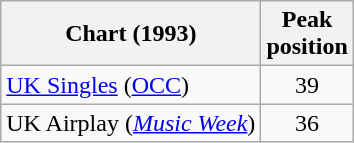<table class="wikitable sortable">
<tr>
<th>Chart (1993)</th>
<th>Peak<br>position</th>
</tr>
<tr>
<td><a href='#'>UK Singles</a> (<a href='#'>OCC</a>)</td>
<td align="center">39</td>
</tr>
<tr>
<td>UK Airplay (<em><a href='#'>Music Week</a></em>)</td>
<td align="center">36</td>
</tr>
</table>
